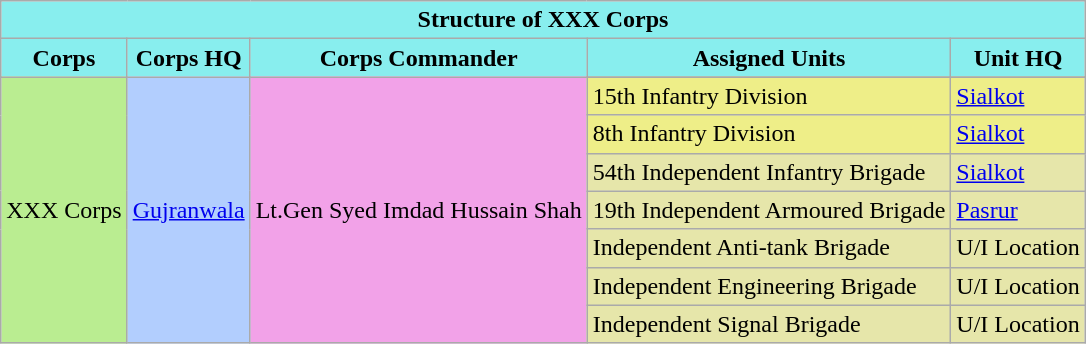<table class="wikitable">
<tr>
<th colspan="10" style="background:#88EEEE;">Structure of XXX Corps</th>
</tr>
<tr>
<th style="background:#88EEEE;">Corps</th>
<th style="background:#88EEEE;">Corps HQ</th>
<th style="background:#88EEEE;">Corps Commander</th>
<th style="background:#88EEEE;">Assigned Units</th>
<th style="background:#88EEEE;">Unit HQ</th>
</tr>
<tr>
<td rowspan="9" style="background:#baed91; text-align:center;">XXX Corps</td>
<td rowspan="9" style="background:#b2cefe; text-align:center;"><a href='#'>Gujranwala</a></td>
<td rowspan="9" style="background:#f2a2e8; text-align:center;">Lt.Gen Syed Imdad Hussain Shah <br></td>
</tr>
<tr>
<td style="background:#EEEE88;">15th Infantry Division</td>
<td style="background:#EEEE88;"><a href='#'>Sialkot</a></td>
</tr>
<tr>
<td style="background:#EEEE88;">8th Infantry Division</td>
<td style="background:#EEEE88;"><a href='#'>Sialkot</a></td>
</tr>
<tr>
<td style="background:#e6e6aa;">54th Independent Infantry Brigade</td>
<td style="background:#e6e6aa;"><a href='#'>Sialkot</a></td>
</tr>
<tr>
<td style="background:#e6e6aa;">19th Independent Armoured Brigade</td>
<td style="background:#e6e6aa;"><a href='#'>Pasrur</a></td>
</tr>
<tr>
<td style="background:#e6e6aa;">Independent Anti-tank Brigade</td>
<td style="background:#e6e6aa;">U/I Location</td>
</tr>
<tr>
<td style="background:#e6e6aa;">Independent Engineering Brigade</td>
<td style="background:#e6e6aa;">U/I Location</td>
</tr>
<tr>
<td style="background:#e6e6aa;">Independent Signal Brigade</td>
<td style="background:#e6e6aa">U/I Location</td>
</tr>
</table>
